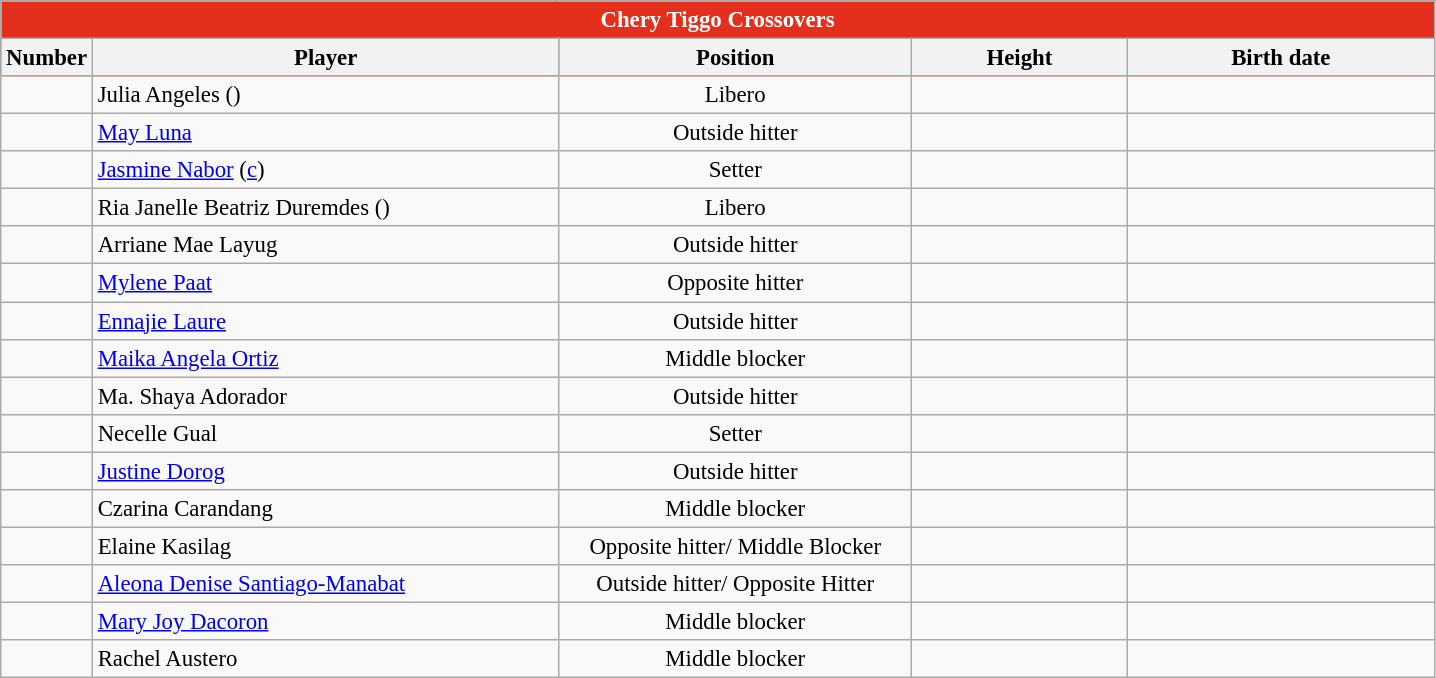<table class="wikitable sortable" style="font-size:95%; text-align:left;">
<tr>
<th colspan="5" style= "background:#E42F1C; color:white; text-align: center"><strong>Chery Tiggo Crossovers</strong></th>
</tr>
<tr style="background:#E42F1C;">
<th style= "align=center; width:2em;">Number</th>
<th style= "align=center;width:20em;">Player</th>
<th style= "align=center; width:15em;">Position</th>
<th style= "align=center; width:9em;">Height</th>
<th style= "align=center; width:13em;">Birth date</th>
</tr>
<tr align=center>
<td></td>
<td align=left> Julia Angeles ()</td>
<td>Libero</td>
<td></td>
<td align=right></td>
</tr>
<tr align=center>
<td></td>
<td align=left> <a href='#'>May Luna</a></td>
<td>Outside hitter</td>
<td></td>
<td align=right></td>
</tr>
<tr align=center>
<td></td>
<td align=left> <a href='#'>Jasmine Nabor</a> (<a href='#'>c</a>)</td>
<td>Setter</td>
<td></td>
<td align=right></td>
</tr>
<tr align=center>
<td></td>
<td align=left> Ria Janelle Beatriz Duremdes ()</td>
<td>Libero</td>
<td></td>
<td align=right></td>
</tr>
<tr align=center>
<td></td>
<td align=left> Arriane Mae Layug</td>
<td>Outside hitter</td>
<td></td>
<td align=right></td>
</tr>
<tr align=center>
<td></td>
<td align=left> <a href='#'>Mylene Paat</a></td>
<td>Opposite hitter</td>
<td></td>
<td align=right></td>
</tr>
<tr align=center>
<td></td>
<td align=left> <a href='#'>Ennajie Laure</a></td>
<td>Outside hitter</td>
<td></td>
<td align=right></td>
</tr>
<tr align=center>
<td></td>
<td align=left> <a href='#'>Maika Angela Ortiz</a></td>
<td>Middle blocker</td>
<td></td>
<td align=right></td>
</tr>
<tr align=center>
<td></td>
<td align=left> Ma. Shaya Adorador</td>
<td>Outside hitter</td>
<td></td>
<td align=right></td>
</tr>
<tr align=center>
<td></td>
<td align=left> Necelle Gual</td>
<td>Setter</td>
<td></td>
<td align=right></td>
</tr>
<tr align=center>
<td></td>
<td align=left> <a href='#'>Justine Dorog</a></td>
<td>Outside hitter</td>
<td></td>
<td align=right></td>
</tr>
<tr align=center>
<td></td>
<td align=left> Czarina Carandang</td>
<td>Middle blocker</td>
<td></td>
<td align=right></td>
</tr>
<tr align=center>
<td></td>
<td align=left> Elaine Kasilag</td>
<td>Opposite hitter/ Middle Blocker</td>
<td></td>
<td align=right></td>
</tr>
<tr align=center>
<td></td>
<td align=left> <a href='#'>Aleona Denise Santiago-Manabat</a></td>
<td>Outside hitter/ Opposite Hitter</td>
<td></td>
<td align=right></td>
</tr>
<tr align=center>
<td></td>
<td align=left> <a href='#'>Mary Joy Dacoron</a></td>
<td>Middle blocker</td>
<td></td>
<td align=right></td>
</tr>
<tr align=center>
<td></td>
<td align=left> Rachel Austero</td>
<td>Middle blocker</td>
<td></td>
<td align=right></td>
</tr>
</table>
